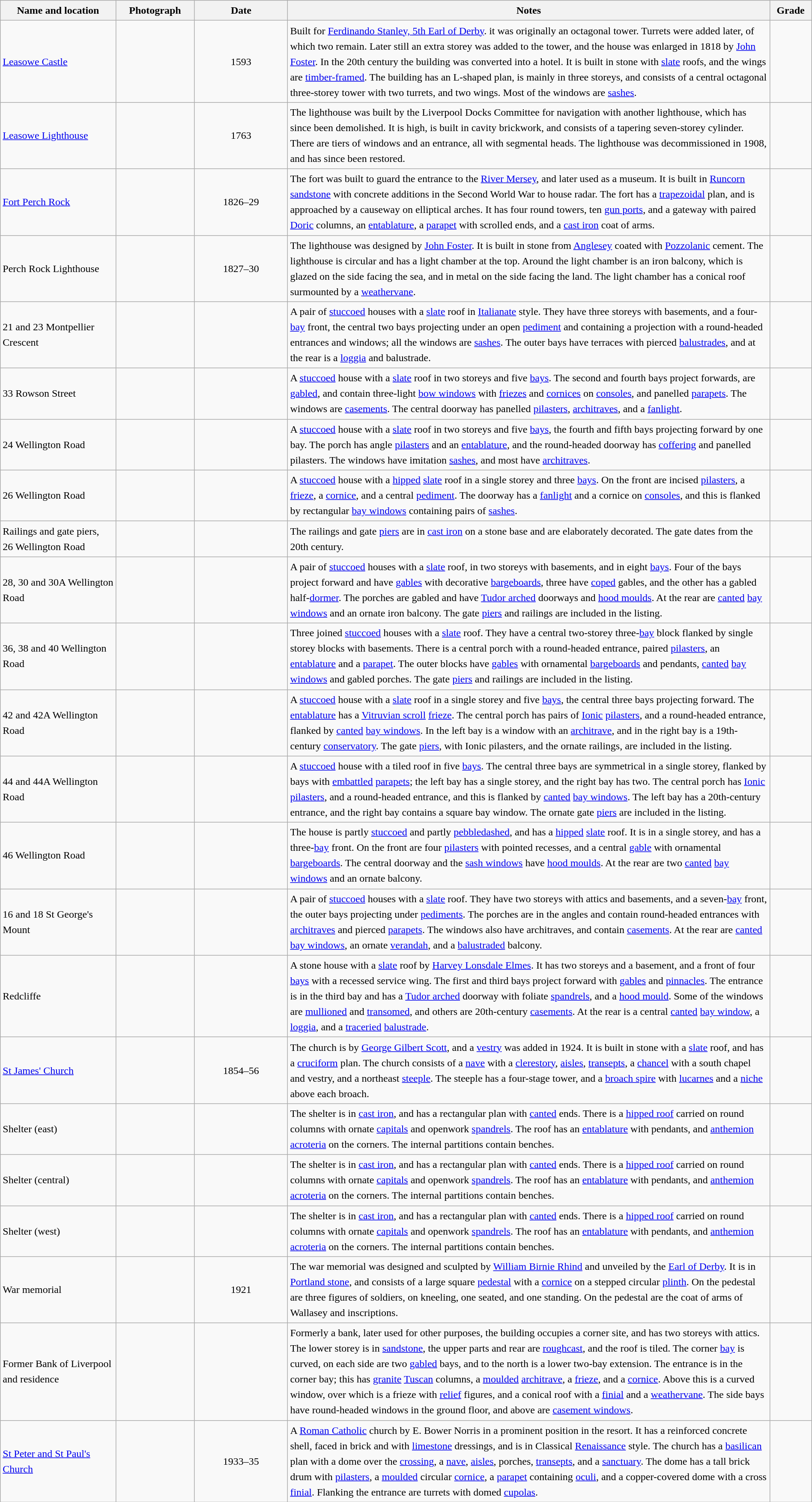<table class="wikitable sortable plainrowheaders" style="width:100%;border:0px;text-align:left;line-height:150%;">
<tr>
<th scope="col"  style="width:150px">Name and location</th>
<th scope="col"  style="width:100px" class="unsortable">Photograph</th>
<th scope="col"  style="width:120px">Date</th>
<th scope="col"  style="width:650px" class="unsortable">Notes</th>
<th scope="col"  style="width:50px">Grade</th>
</tr>
<tr>
<td><a href='#'>Leasowe Castle</a><br><small></small></td>
<td></td>
<td align="center">1593</td>
<td>Built for <a href='#'>Ferdinando Stanley, 5th Earl of Derby</a>. it was originally an octagonal tower.  Turrets were added later, of which two remain.  Later still an extra storey was added to the tower, and the house was enlarged in 1818 by <a href='#'>John Foster</a>.  In the 20th century the building was converted into a hotel.  It is built in stone with <a href='#'>slate</a> roofs, and the wings are <a href='#'>timber-framed</a>.  The building has an L-shaped plan, is mainly in three storeys, and consists of a central octagonal three-storey tower with two turrets, and two wings.  Most of the windows are <a href='#'>sashes</a>.</td>
<td align="center" ></td>
</tr>
<tr>
<td><a href='#'>Leasowe Lighthouse</a><br><small></small></td>
<td></td>
<td align="center">1763</td>
<td>The lighthouse was built by the Liverpool Docks Committee for navigation with another lighthouse, which has since been demolished.  It is  high, is built in cavity brickwork, and consists of a tapering seven-storey cylinder.  There are tiers of windows and an entrance, all with segmental heads.  The lighthouse was decommissioned in 1908, and has since been restored.</td>
<td align="center" ></td>
</tr>
<tr>
<td><a href='#'>Fort Perch Rock</a><br><small></small></td>
<td></td>
<td align="center">1826–29</td>
<td>The fort was built to guard the entrance to the <a href='#'>River Mersey</a>, and later used as a museum.  It is built in <a href='#'>Runcorn</a> <a href='#'>sandstone</a> with concrete additions in the Second World War to house radar.  The fort has a <a href='#'>trapezoidal</a> plan, and is approached by a causeway on elliptical arches.  It has four round towers, ten <a href='#'>gun ports</a>, and a gateway with paired <a href='#'>Doric</a> columns, an <a href='#'>entablature</a>, a <a href='#'>parapet</a> with scrolled ends, and a <a href='#'>cast iron</a> coat of arms.</td>
<td align="center" ></td>
</tr>
<tr>
<td>Perch Rock Lighthouse<br><small></small></td>
<td></td>
<td align="center">1827–30</td>
<td>The lighthouse was designed by <a href='#'>John Foster</a>.  It is built in stone from <a href='#'>Anglesey</a> coated with <a href='#'>Pozzolanic</a> cement.  The lighthouse is circular and has a light chamber at the top.  Around the light chamber is an iron balcony, which is glazed on the side facing the sea, and in metal on the side facing the land.  The light chamber has a conical roof surmounted by a <a href='#'>weathervane</a>.</td>
<td align="center" ></td>
</tr>
<tr>
<td>21 and 23 Montpellier Crescent<br><small></small></td>
<td></td>
<td align="center"></td>
<td>A pair of <a href='#'>stuccoed</a> houses with a <a href='#'>slate</a> roof in <a href='#'>Italianate</a> style.  They have three storeys with basements, and a four-<a href='#'>bay</a> front, the central two bays projecting under an open <a href='#'>pediment</a> and containing a projection with a round-headed entrances and windows; all the windows are <a href='#'>sashes</a>.  The outer bays have terraces with pierced <a href='#'>balustrades</a>, and at the rear is a <a href='#'>loggia</a> and balustrade.</td>
<td align="center" ></td>
</tr>
<tr>
<td>33 Rowson Street<br><small></small></td>
<td></td>
<td align="center"></td>
<td>A <a href='#'>stuccoed</a> house with a <a href='#'>slate</a> roof in two storeys and five <a href='#'>bays</a>.  The second and fourth bays project forwards, are <a href='#'>gabled</a>, and contain three-light <a href='#'>bow windows</a> with <a href='#'>friezes</a> and <a href='#'>cornices</a> on <a href='#'>consoles</a>, and panelled <a href='#'>parapets</a>.   The windows are <a href='#'>casements</a>.  The central doorway has panelled <a href='#'>pilasters</a>, <a href='#'>architraves</a>, and a <a href='#'>fanlight</a>.</td>
<td align="center" ></td>
</tr>
<tr>
<td>24 Wellington Road<br><small></small></td>
<td></td>
<td align="center"></td>
<td>A <a href='#'>stuccoed</a> house with a <a href='#'>slate</a> roof in two storeys and five <a href='#'>bays</a>, the fourth and fifth bays projecting forward by one bay.  The porch has angle <a href='#'>pilasters</a> and an <a href='#'>entablature</a>, and the round-headed doorway has <a href='#'>coffering</a> and panelled pilasters.  The windows have imitation <a href='#'>sashes</a>, and most have <a href='#'>architraves</a>.</td>
<td align="center" ></td>
</tr>
<tr>
<td>26 Wellington Road<br><small></small></td>
<td></td>
<td align="center"></td>
<td>A <a href='#'>stuccoed</a> house with a <a href='#'>hipped</a> <a href='#'>slate</a> roof in a single storey and three <a href='#'>bays</a>.  On the front are incised <a href='#'>pilasters</a>, a <a href='#'>frieze</a>, a <a href='#'>cornice</a>, and a central <a href='#'>pediment</a>.  The doorway has a <a href='#'>fanlight</a> and a cornice on <a href='#'>consoles</a>, and this is flanked by rectangular <a href='#'>bay windows</a> containing pairs of <a href='#'>sashes</a>.</td>
<td align="center" ></td>
</tr>
<tr>
<td>Railings and gate piers,<br>26 Wellington Road<br><small></small></td>
<td></td>
<td align="center"></td>
<td>The railings and gate <a href='#'>piers</a> are in <a href='#'>cast iron</a> on a stone base and are elaborately decorated.  The gate dates from the 20th century.</td>
<td align="center" ></td>
</tr>
<tr>
<td>28, 30 and 30A Wellington Road<br><small></small></td>
<td></td>
<td align="center"></td>
<td>A pair of <a href='#'>stuccoed</a> houses with a <a href='#'>slate</a> roof, in two storeys with basements, and in eight <a href='#'>bays</a>.  Four of the bays project forward and have <a href='#'>gables</a> with decorative <a href='#'>bargeboards</a>, three have <a href='#'>coped</a> gables, and the other has a gabled half-<a href='#'>dormer</a>.  The porches are gabled and have <a href='#'>Tudor arched</a> doorways and <a href='#'>hood moulds</a>.  At the rear are <a href='#'>canted</a> <a href='#'>bay windows</a> and an ornate iron balcony.  The gate <a href='#'>piers</a> and railings are included in the listing.</td>
<td align="center" ></td>
</tr>
<tr>
<td>36, 38 and 40 Wellington Road<br><small></small></td>
<td></td>
<td align="center"></td>
<td>Three joined <a href='#'>stuccoed</a> houses with a <a href='#'>slate</a> roof.  They have a central two-storey three-<a href='#'>bay</a> block flanked by single storey blocks with basements.  There is a central porch with a round-headed entrance, paired <a href='#'>pilasters</a>, an <a href='#'>entablature</a> and a <a href='#'>parapet</a>.  The outer blocks have <a href='#'>gables</a> with ornamental <a href='#'>bargeboards</a> and pendants, <a href='#'>canted</a> <a href='#'>bay windows</a> and gabled porches.  The gate <a href='#'>piers</a> and railings are included in the listing.</td>
<td align="center" ></td>
</tr>
<tr>
<td>42 and 42A Wellington Road<br><small></small></td>
<td></td>
<td align="center"></td>
<td>A <a href='#'>stuccoed</a> house with a <a href='#'>slate</a> roof in a single storey and five <a href='#'>bays</a>, the central three bays projecting forward.  The <a href='#'>entablature</a> has a <a href='#'>Vitruvian scroll</a> <a href='#'>frieze</a>.  The central porch has pairs of <a href='#'>Ionic</a> <a href='#'>pilasters</a>, and a round-headed entrance, flanked by <a href='#'>canted</a> <a href='#'>bay windows</a>.  In the left bay is a window with an <a href='#'>architrave</a>, and in the right bay is a 19th-century <a href='#'>conservatory</a>.  The gate <a href='#'>piers</a>, with Ionic pilasters, and the ornate railings, are included in the listing.</td>
<td align="center" ></td>
</tr>
<tr>
<td>44 and 44A Wellington Road<br><small></small></td>
<td></td>
<td align="center"></td>
<td>A <a href='#'>stuccoed</a> house with a tiled roof in five <a href='#'>bays</a>.  The central three bays are symmetrical in a single storey, flanked by bays with <a href='#'>embattled</a> <a href='#'>parapets</a>; the left bay has a single storey, and the right bay has two.  The central porch has <a href='#'>Ionic</a> <a href='#'>pilasters</a>, and a round-headed entrance, and this is flanked by <a href='#'>canted</a> <a href='#'>bay windows</a>.  The left bay has a 20th-century entrance, and the right bay contains a square bay window.  The ornate gate <a href='#'>piers</a> are included in the listing.</td>
<td align="center" ></td>
</tr>
<tr>
<td>46 Wellington Road<br><small></small></td>
<td></td>
<td align="center"></td>
<td>The house is partly <a href='#'>stuccoed</a> and partly <a href='#'>pebbledashed</a>, and has a <a href='#'>hipped</a> <a href='#'>slate</a> roof.  It is in a single storey, and has a three-<a href='#'>bay</a> front.  On the front are four <a href='#'>pilasters</a> with pointed recesses, and a central <a href='#'>gable</a> with ornamental <a href='#'>bargeboards</a>.  The central doorway and the <a href='#'>sash windows</a> have <a href='#'>hood moulds</a>.  At the rear are two <a href='#'>canted</a> <a href='#'>bay windows</a> and an ornate balcony.</td>
<td align="center" ></td>
</tr>
<tr>
<td>16 and 18 St George's Mount<br><small></small></td>
<td></td>
<td align="center"></td>
<td>A pair of <a href='#'>stuccoed</a> houses with a <a href='#'>slate</a> roof.  They have two storeys with attics and basements, and a seven-<a href='#'>bay</a> front, the outer bays projecting under <a href='#'>pediments</a>.  The porches are in the angles and contain round-headed entrances with <a href='#'>architraves</a> and pierced <a href='#'>parapets</a>.  The windows also have architraves, and contain <a href='#'>casements</a>.  At the rear are <a href='#'>canted</a> <a href='#'>bay windows</a>, an ornate <a href='#'>verandah</a>, and a <a href='#'>balustraded</a> balcony.</td>
<td align="center" ></td>
</tr>
<tr>
<td>Redcliffe<br><small></small></td>
<td></td>
<td align="center"></td>
<td>A stone house with a <a href='#'>slate</a> roof by <a href='#'>Harvey Lonsdale Elmes</a>.  It has two storeys and a basement, and a front of four <a href='#'>bays</a> with a recessed service wing.  The first and third bays project forward with <a href='#'>gables</a> and <a href='#'>pinnacles</a>.  The entrance is in the third bay and has a <a href='#'>Tudor arched</a> doorway with foliate <a href='#'>spandrels</a>, and a <a href='#'>hood mould</a>.  Some of the windows are <a href='#'>mullioned</a> and <a href='#'>transomed</a>, and others are 20th-century <a href='#'>casements</a>.  At the rear is a central <a href='#'>canted</a> <a href='#'>bay window</a>, a <a href='#'>loggia</a>, and a <a href='#'>traceried</a> <a href='#'>balustrade</a>.</td>
<td align="center" ></td>
</tr>
<tr>
<td><a href='#'>St James' Church</a><br><small></small></td>
<td></td>
<td align="center">1854–56</td>
<td>The church is by <a href='#'>George Gilbert Scott</a>, and a <a href='#'>vestry</a> was added in 1924.  It is built in stone with a <a href='#'>slate</a> roof, and has a <a href='#'>cruciform</a> plan.  The church consists of a <a href='#'>nave</a> with a <a href='#'>clerestory</a>, <a href='#'>aisles</a>, <a href='#'>transepts</a>, a <a href='#'>chancel</a> with a south chapel and vestry, and a northeast <a href='#'>steeple</a>.  The steeple has a four-stage tower, and a <a href='#'>broach spire</a> with <a href='#'>lucarnes</a> and a <a href='#'>niche</a> above each broach.</td>
<td align="center" ></td>
</tr>
<tr>
<td>Shelter (east)<br><small></small></td>
<td></td>
<td align="center"></td>
<td>The shelter is in <a href='#'>cast iron</a>, and has a rectangular plan with <a href='#'>canted</a> ends.  There is a <a href='#'>hipped roof</a> carried on round columns with ornate <a href='#'>capitals</a> and openwork <a href='#'>spandrels</a>.  The roof has an <a href='#'>entablature</a> with pendants, and <a href='#'>anthemion</a> <a href='#'>acroteria</a> on the corners.  The internal partitions contain benches.</td>
<td align="center" ></td>
</tr>
<tr>
<td>Shelter (central)<br><small></small></td>
<td></td>
<td align="center"></td>
<td>The shelter is in <a href='#'>cast iron</a>, and has a rectangular plan with <a href='#'>canted</a> ends.  There is a <a href='#'>hipped roof</a> carried on round columns with ornate <a href='#'>capitals</a> and openwork <a href='#'>spandrels</a>.  The roof has an <a href='#'>entablature</a> with pendants, and <a href='#'>anthemion</a> <a href='#'>acroteria</a> on the corners.  The internal partitions contain benches.</td>
<td align="center" ></td>
</tr>
<tr>
<td>Shelter (west)<br><small></small></td>
<td></td>
<td align="center"></td>
<td>The shelter is in <a href='#'>cast iron</a>, and has a rectangular plan with <a href='#'>canted</a> ends.  There is a <a href='#'>hipped roof</a> carried on round columns with ornate <a href='#'>capitals</a> and openwork <a href='#'>spandrels</a>.  The roof has an <a href='#'>entablature</a> with pendants, and <a href='#'>anthemion</a> <a href='#'>acroteria</a> on the corners.  The internal partitions contain benches.</td>
<td align="center" ></td>
</tr>
<tr>
<td>War memorial<br><small></small></td>
<td></td>
<td align="center">1921</td>
<td>The war memorial was designed and sculpted by <a href='#'>William Birnie Rhind</a> and unveiled by the <a href='#'>Earl of Derby</a>.  It is in <a href='#'>Portland stone</a>, and consists of a large square <a href='#'>pedestal</a> with a <a href='#'>cornice</a> on a stepped circular <a href='#'>plinth</a>.  On the pedestal are three figures of soldiers, on kneeling, one seated, and one standing.  On the pedestal are the coat of arms of Wallasey and inscriptions.</td>
<td align="center" ></td>
</tr>
<tr>
<td>Former Bank of Liverpool and residence <br><small></small></td>
<td></td>
<td align="center"></td>
<td>Formerly a bank, later used for other purposes, the building occupies a corner site, and has two storeys with attics.  The lower storey is in <a href='#'>sandstone</a>, the upper parts and rear are <a href='#'>roughcast</a>, and the roof is tiled.  The corner <a href='#'>bay</a> is curved, on each side are two <a href='#'>gabled</a> bays, and to the north is a lower two-bay extension.  The entrance is in the corner bay; this has <a href='#'>granite</a> <a href='#'>Tuscan</a> columns, a <a href='#'>moulded</a> <a href='#'>architrave</a>, a <a href='#'>frieze</a>, and a <a href='#'>cornice</a>.  Above this is a curved window, over which is a frieze with <a href='#'>relief</a> figures, and a conical roof with a <a href='#'>finial</a> and a <a href='#'>weathervane</a>.  The side bays have round-headed windows in the ground floor, and above are <a href='#'>casement windows</a>.</td>
<td align="center" ></td>
</tr>
<tr>
<td><a href='#'>St Peter and St Paul's Church</a><br><small></small></td>
<td></td>
<td align="center">1933–35</td>
<td>A <a href='#'>Roman Catholic</a> church by E. Bower Norris in a prominent position in the resort.  It has a reinforced concrete shell, faced in brick and with <a href='#'>limestone</a> dressings, and is in Classical <a href='#'>Renaissance</a> style.  The church has a <a href='#'>basilican</a> plan with a dome over the <a href='#'>crossing</a>, a <a href='#'>nave</a>, <a href='#'>aisles</a>, porches, <a href='#'>transepts</a>, and a <a href='#'>sanctuary</a>.  The dome has a tall brick drum with <a href='#'>pilasters</a>, a <a href='#'>moulded</a> circular <a href='#'>cornice</a>, a <a href='#'>parapet</a> containing <a href='#'>oculi</a>, and a copper-covered dome with a cross <a href='#'>finial</a>.  Flanking the entrance are turrets with domed <a href='#'>cupolas</a>.</td>
<td align="center" ></td>
</tr>
<tr>
</tr>
</table>
